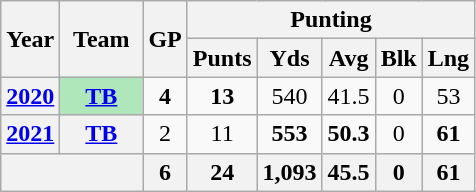<table class="wikitable" style="text-align:center">
<tr>
<th rowspan="2">Year</th>
<th rowspan="2">Team</th>
<th rowspan="2">GP</th>
<th colspan="6">Punting</th>
</tr>
<tr>
<th>Punts</th>
<th>Yds</th>
<th>Avg</th>
<th>Blk</th>
<th>Lng</th>
</tr>
<tr>
<th><a href='#'>2020</a></th>
<th style="background:#afe6ba; width:3em;"><a href='#'>TB</a></th>
<td><strong>4</strong></td>
<td><strong>13</strong></td>
<td>540</td>
<td>41.5</td>
<td>0</td>
<td>53</td>
</tr>
<tr>
<th><a href='#'>2021</a></th>
<th><a href='#'>TB</a></th>
<td>2</td>
<td>11</td>
<td><strong>553</strong></td>
<td><strong>50.3</strong></td>
<td>0</td>
<td><strong>61</strong></td>
</tr>
<tr>
<th colspan="2"></th>
<th>6</th>
<th>24</th>
<th>1,093</th>
<th>45.5</th>
<th>0</th>
<th>61</th>
</tr>
</table>
